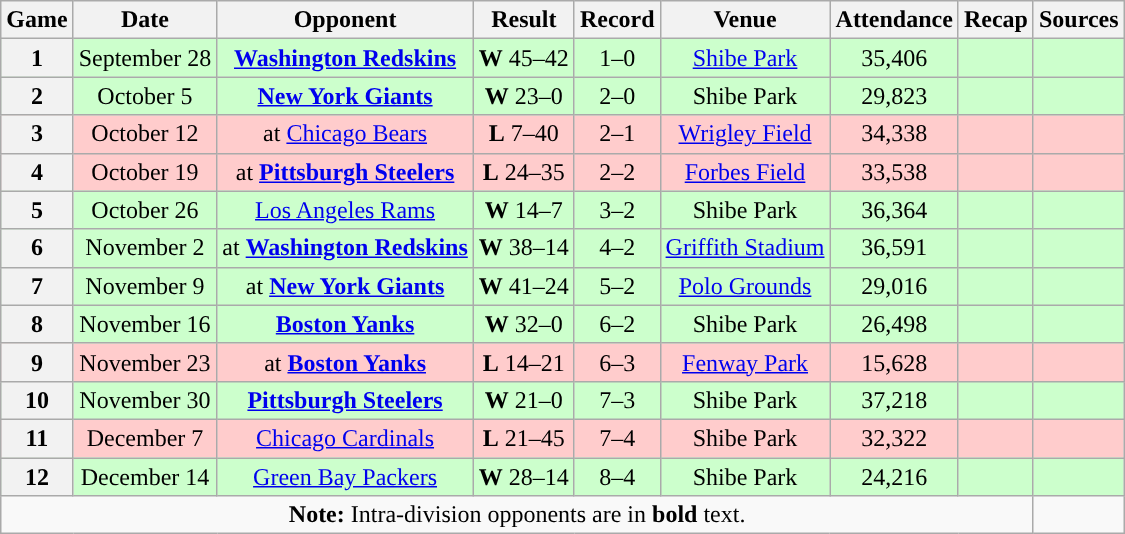<table class="wikitable" style="text-align:center">
<tr>
<th>Game</th>
<th>Date</th>
<th>Opponent</th>
<th>Result</th>
<th>Record</th>
<th>Venue</th>
<th>Attendance</th>
<th>Recap</th>
<th>Sources</th>
</tr>
<tr style="background:#cfc">
<th>1</th>
<td>September 28</td>
<td><strong><a href='#'>Washington Redskins</a></strong></td>
<td><strong>W</strong> 45–42</td>
<td>1–0</td>
<td><a href='#'>Shibe Park</a></td>
<td>35,406</td>
<td></td>
<td></td>
</tr>
<tr style="background:#cfc">
<th>2</th>
<td>October 5</td>
<td><strong><a href='#'>New York Giants</a></strong></td>
<td><strong>W</strong> 23–0</td>
<td>2–0</td>
<td>Shibe Park</td>
<td>29,823</td>
<td></td>
<td></td>
</tr>
<tr style="background:#fcc">
<th>3</th>
<td>October 12</td>
<td>at <a href='#'>Chicago Bears</a></td>
<td><strong>L</strong> 7–40</td>
<td>2–1</td>
<td><a href='#'>Wrigley Field</a></td>
<td>34,338</td>
<td></td>
<td></td>
</tr>
<tr style="background:#fcc">
<th>4</th>
<td>October 19</td>
<td>at <strong><a href='#'>Pittsburgh Steelers</a></strong></td>
<td><strong>L</strong> 24–35</td>
<td>2–2</td>
<td><a href='#'>Forbes Field</a></td>
<td>33,538</td>
<td></td>
<td></td>
</tr>
<tr style="background:#cfc">
<th>5</th>
<td>October 26</td>
<td><a href='#'>Los Angeles Rams</a></td>
<td><strong>W</strong> 14–7</td>
<td>3–2</td>
<td>Shibe Park</td>
<td>36,364</td>
<td></td>
<td></td>
</tr>
<tr style="background:#cfc">
<th>6</th>
<td>November 2</td>
<td>at <strong><a href='#'>Washington Redskins</a></strong></td>
<td><strong>W</strong> 38–14</td>
<td>4–2</td>
<td><a href='#'>Griffith Stadium</a></td>
<td>36,591</td>
<td></td>
<td></td>
</tr>
<tr style="background:#cfc">
<th>7</th>
<td>November 9</td>
<td>at <strong><a href='#'>New York Giants</a></strong></td>
<td><strong>W</strong> 41–24</td>
<td>5–2</td>
<td><a href='#'>Polo Grounds</a></td>
<td>29,016</td>
<td></td>
<td></td>
</tr>
<tr style="background:#cfc">
<th>8</th>
<td>November 16</td>
<td><strong><a href='#'>Boston Yanks</a></strong></td>
<td><strong>W</strong> 32–0</td>
<td>6–2</td>
<td>Shibe Park</td>
<td>26,498</td>
<td></td>
<td></td>
</tr>
<tr style="background:#fcc">
<th>9</th>
<td>November 23</td>
<td>at <strong><a href='#'>Boston Yanks</a></strong></td>
<td><strong>L</strong> 14–21</td>
<td>6–3</td>
<td><a href='#'>Fenway Park</a></td>
<td>15,628</td>
<td></td>
<td></td>
</tr>
<tr style="background:#cfc">
<th>10</th>
<td>November 30</td>
<td><strong><a href='#'>Pittsburgh Steelers</a></strong></td>
<td><strong>W</strong> 21–0</td>
<td>7–3</td>
<td>Shibe Park</td>
<td>37,218</td>
<td></td>
<td></td>
</tr>
<tr style="background:#fcc">
<th>11</th>
<td>December 7</td>
<td><a href='#'>Chicago Cardinals</a></td>
<td><strong>L</strong> 21–45</td>
<td>7–4</td>
<td>Shibe Park</td>
<td>32,322</td>
<td></td>
<td></td>
</tr>
<tr style="background:#cfc">
<th>12</th>
<td>December 14</td>
<td><a href='#'>Green Bay Packers</a></td>
<td><strong>W</strong> 28–14</td>
<td>8–4</td>
<td>Shibe Park</td>
<td>24,216</td>
<td></td>
<td></td>
</tr>
<tr>
<td colspan="8"><strong>Note:</strong> Intra-division opponents are in <strong>bold</strong> text.</td>
</tr>
</table>
